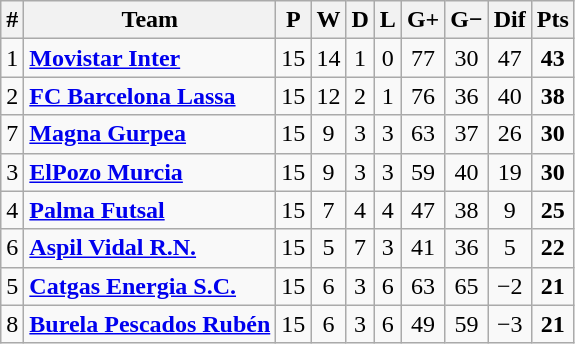<table class="wikitable sortable" style="text-align: center;">
<tr>
<th align="center">#</th>
<th align="center">Team</th>
<th align="center">P</th>
<th align="center">W</th>
<th align="center">D</th>
<th align="center">L</th>
<th align="center">G+</th>
<th align="center">G−</th>
<th align="center">Dif</th>
<th align="center">Pts</th>
</tr>
<tr>
<td>1</td>
<td align="left"><strong><a href='#'>Movistar Inter</a></strong></td>
<td>15</td>
<td>14</td>
<td>1</td>
<td>0</td>
<td>77</td>
<td>30</td>
<td>47</td>
<td><strong>43</strong></td>
</tr>
<tr>
<td>2</td>
<td align="left"><strong><a href='#'>FC Barcelona Lassa</a></strong></td>
<td>15</td>
<td>12</td>
<td>2</td>
<td>1</td>
<td>76</td>
<td>36</td>
<td>40</td>
<td><strong>38</strong></td>
</tr>
<tr>
<td>7</td>
<td align="left"><strong><a href='#'>Magna Gurpea</a></strong></td>
<td>15</td>
<td>9</td>
<td>3</td>
<td>3</td>
<td>63</td>
<td>37</td>
<td>26</td>
<td><strong>30</strong></td>
</tr>
<tr>
<td>3</td>
<td align="left"><strong><a href='#'>ElPozo Murcia</a></strong></td>
<td>15</td>
<td>9</td>
<td>3</td>
<td>3</td>
<td>59</td>
<td>40</td>
<td>19</td>
<td><strong>30</strong></td>
</tr>
<tr>
<td>4</td>
<td align="left"><strong><a href='#'>Palma Futsal</a></strong></td>
<td>15</td>
<td>7</td>
<td>4</td>
<td>4</td>
<td>47</td>
<td>38</td>
<td>9</td>
<td><strong>25</strong></td>
</tr>
<tr>
<td>6</td>
<td align="left"><strong><a href='#'>Aspil Vidal R.N.</a></strong></td>
<td>15</td>
<td>5</td>
<td>7</td>
<td>3</td>
<td>41</td>
<td>36</td>
<td>5</td>
<td><strong>22</strong></td>
</tr>
<tr>
<td>5</td>
<td align="left"><strong><a href='#'>Catgas Energia S.C.</a></strong></td>
<td>15</td>
<td>6</td>
<td>3</td>
<td>6</td>
<td>63</td>
<td>65</td>
<td>−2</td>
<td><strong>21</strong></td>
</tr>
<tr>
<td>8</td>
<td align="left"><strong><a href='#'>Burela Pescados Rubén</a></strong></td>
<td>15</td>
<td>6</td>
<td>3</td>
<td>6</td>
<td>49</td>
<td>59</td>
<td>−3</td>
<td><strong>21</strong></td>
</tr>
</table>
